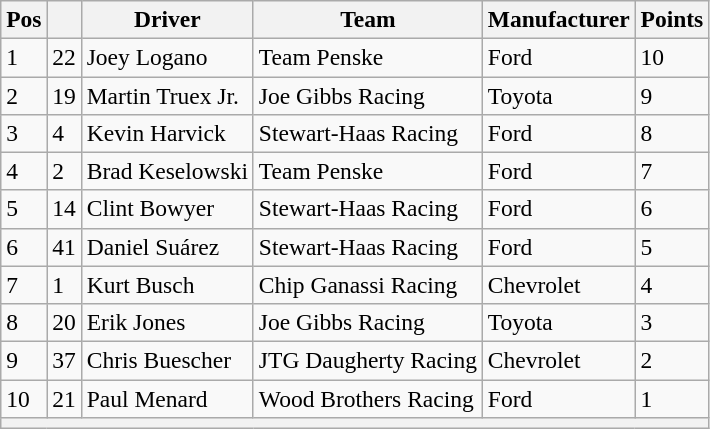<table class="wikitable" style="font-size:98%">
<tr>
<th>Pos</th>
<th></th>
<th>Driver</th>
<th>Team</th>
<th>Manufacturer</th>
<th>Points</th>
</tr>
<tr>
<td>1</td>
<td>22</td>
<td>Joey Logano</td>
<td>Team Penske</td>
<td>Ford</td>
<td>10</td>
</tr>
<tr>
<td>2</td>
<td>19</td>
<td>Martin Truex Jr.</td>
<td>Joe Gibbs Racing</td>
<td>Toyota</td>
<td>9</td>
</tr>
<tr>
<td>3</td>
<td>4</td>
<td>Kevin Harvick</td>
<td>Stewart-Haas Racing</td>
<td>Ford</td>
<td>8</td>
</tr>
<tr>
<td>4</td>
<td>2</td>
<td>Brad Keselowski</td>
<td>Team Penske</td>
<td>Ford</td>
<td>7</td>
</tr>
<tr>
<td>5</td>
<td>14</td>
<td>Clint Bowyer</td>
<td>Stewart-Haas Racing</td>
<td>Ford</td>
<td>6</td>
</tr>
<tr>
<td>6</td>
<td>41</td>
<td>Daniel Suárez</td>
<td>Stewart-Haas Racing</td>
<td>Ford</td>
<td>5</td>
</tr>
<tr>
<td>7</td>
<td>1</td>
<td>Kurt Busch</td>
<td>Chip Ganassi Racing</td>
<td>Chevrolet</td>
<td>4</td>
</tr>
<tr>
<td>8</td>
<td>20</td>
<td>Erik Jones</td>
<td>Joe Gibbs Racing</td>
<td>Toyota</td>
<td>3</td>
</tr>
<tr>
<td>9</td>
<td>37</td>
<td>Chris Buescher</td>
<td>JTG Daugherty Racing</td>
<td>Chevrolet</td>
<td>2</td>
</tr>
<tr>
<td>10</td>
<td>21</td>
<td>Paul Menard</td>
<td>Wood Brothers Racing</td>
<td>Ford</td>
<td>1</td>
</tr>
<tr>
<th colspan="6"></th>
</tr>
</table>
